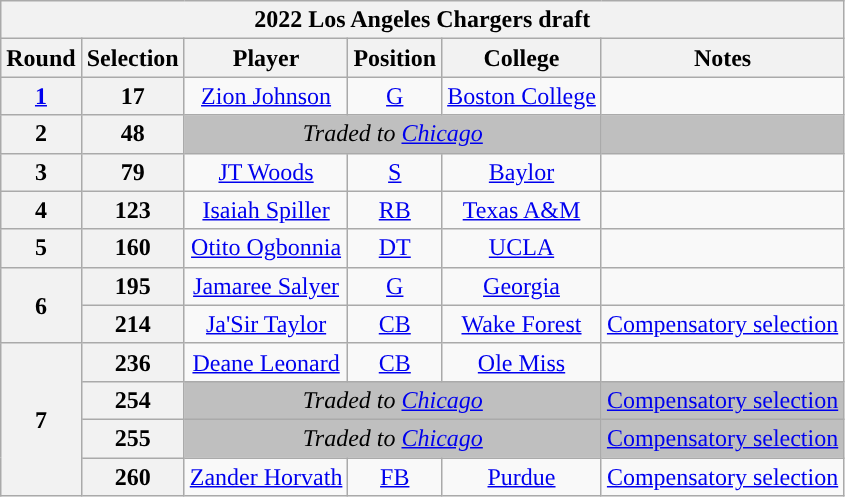<table class="wikitable" style="text-align:center">
<tr>
<th colspan=6>2022 Los Angeles Chargers draft</th>
</tr>
<tr>
<th>Round</th>
<th>Selection</th>
<th>Player</th>
<th>Position</th>
<th>College</th>
<th>Notes</th>
</tr>
<tr>
<th><a href='#'>1</a></th>
<th>17</th>
<td><a href='#'>Zion Johnson</a></td>
<td><a href='#'>G</a></td>
<td><a href='#'>Boston College</a></td>
<td></td>
</tr>
<tr>
<th>2</th>
<th>48</th>
<td colspan="3" style="background:#BFBFBF"><em>Traded to <a href='#'>Chicago</a></em></td>
<td style="background:#BFBFBF"></td>
</tr>
<tr>
<th>3</th>
<th>79</th>
<td><a href='#'>JT Woods</a></td>
<td><a href='#'>S</a></td>
<td><a href='#'>Baylor</a></td>
<td></td>
</tr>
<tr>
<th>4</th>
<th>123</th>
<td><a href='#'>Isaiah Spiller</a></td>
<td><a href='#'>RB</a></td>
<td><a href='#'>Texas A&M</a></td>
<td></td>
</tr>
<tr>
<th>5</th>
<th>160</th>
<td><a href='#'>Otito Ogbonnia</a></td>
<td><a href='#'>DT</a></td>
<td><a href='#'>UCLA</a></td>
<td></td>
</tr>
<tr>
<th rowspan="2">6</th>
<th>195</th>
<td><a href='#'>Jamaree Salyer</a></td>
<td><a href='#'>G</a></td>
<td><a href='#'>Georgia</a></td>
<td></td>
</tr>
<tr>
<th>214</th>
<td><a href='#'>Ja'Sir Taylor</a></td>
<td><a href='#'>CB</a></td>
<td><a href='#'>Wake Forest</a></td>
<td><a href='#'>Compensatory selection</a></td>
</tr>
<tr>
<th rowspan="4">7</th>
<th>236</th>
<td><a href='#'>Deane Leonard</a></td>
<td><a href='#'>CB</a></td>
<td><a href='#'>Ole Miss</a></td>
<td></td>
</tr>
<tr>
<th>254</th>
<td colspan="3" style="background:#BFBFBF"><em>Traded to <a href='#'>Chicago</a></em></td>
<td style="background:#BFBFBF"><a href='#'>Compensatory selection</a></td>
</tr>
<tr>
<th>255</th>
<td colspan="3" style="background:#BFBFBF"><em>Traded to <a href='#'>Chicago</a></em></td>
<td style="background:#BFBFBF"><a href='#'>Compensatory selection</a></td>
</tr>
<tr>
<th>260</th>
<td><a href='#'>Zander Horvath</a></td>
<td><a href='#'>FB</a></td>
<td><a href='#'>Purdue</a></td>
<td><a href='#'>Compensatory selection</a></td>
</tr>
</table>
